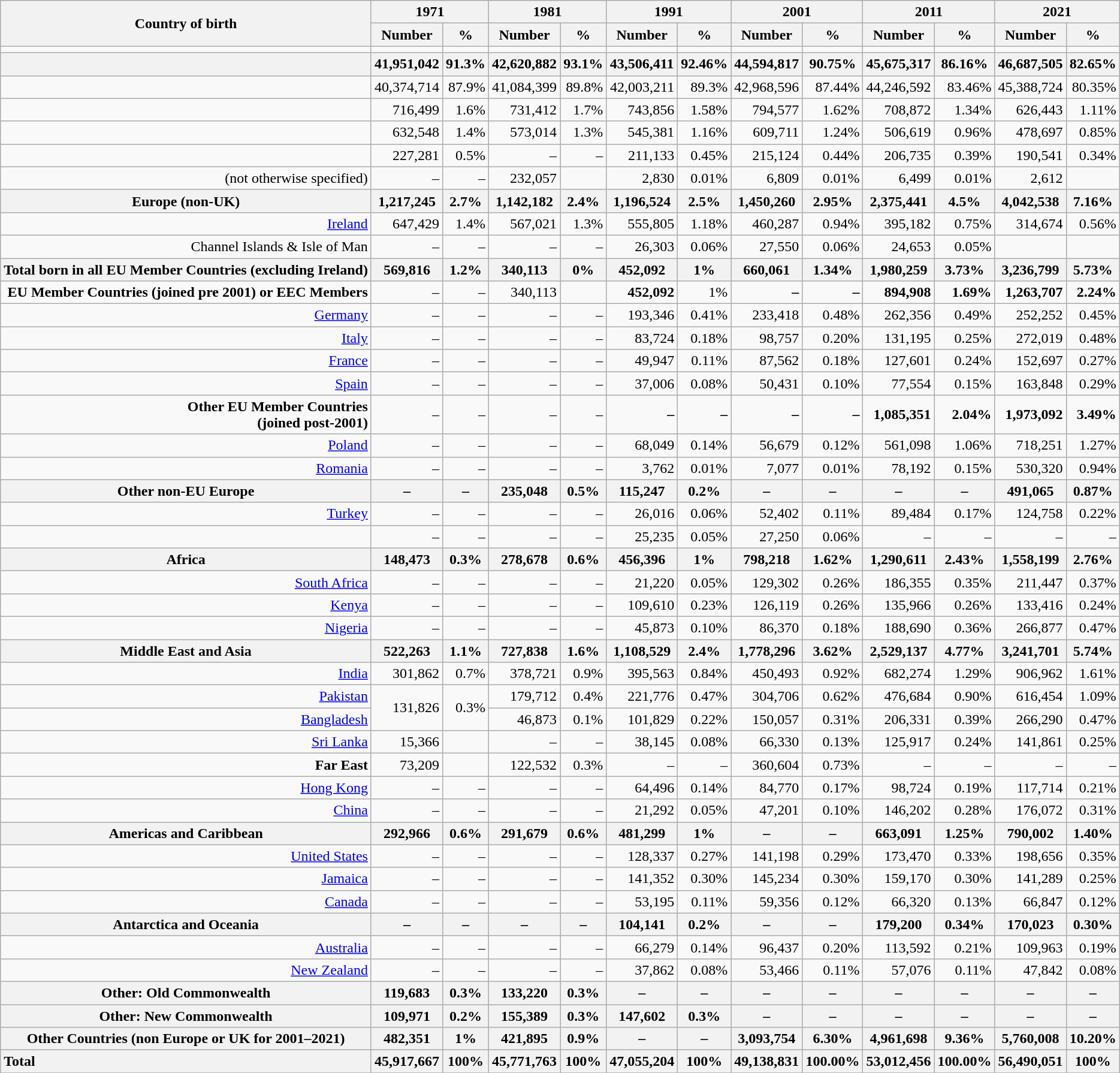<table class="wikitable sortable" style="text-align:right">
<tr>
<th rowspan="2">Country of birth</th>
<th colspan="2">1971</th>
<th colspan="2">1981</th>
<th colspan="2">1991</th>
<th colspan="2">2001</th>
<th colspan="2">2011</th>
<th colspan="2">2021</th>
</tr>
<tr>
<th>Number</th>
<th>%</th>
<th>Number</th>
<th>%</th>
<th>Number</th>
<th>%</th>
<th>Number</th>
<th>%</th>
<th>Number</th>
<th>%</th>
<th>Number</th>
<th>%</th>
</tr>
<tr>
<td></td>
<td></td>
<td></td>
<td></td>
<td></td>
<td></td>
<td></td>
<td></td>
<td></td>
<td></td>
<td></td>
<td></td>
<td></td>
</tr>
<tr>
<th></th>
<th>41,951,042</th>
<th>91.3%</th>
<th>42,620,882</th>
<th>93.1%</th>
<th>43,506,411</th>
<th>92.46%</th>
<th>44,594,817</th>
<th>90.75%</th>
<th>45,675,317</th>
<th>86.16%</th>
<th>46,687,505</th>
<th>82.65%</th>
</tr>
<tr>
<td></td>
<td>40,374,714</td>
<td>87.9%</td>
<td>41,084,399</td>
<td>89.8%</td>
<td>42,003,211</td>
<td>89.3%</td>
<td>42,968,596</td>
<td>87.44%</td>
<td>44,246,592</td>
<td>83.46%</td>
<td>45,388,724</td>
<td>80.35%</td>
</tr>
<tr>
<td></td>
<td>716,499</td>
<td>1.6%</td>
<td>731,412</td>
<td>1.7%</td>
<td>743,856</td>
<td>1.58%</td>
<td>794,577</td>
<td>1.62%</td>
<td>708,872</td>
<td>1.34%</td>
<td>626,443</td>
<td>1.11%</td>
</tr>
<tr>
<td></td>
<td>632,548</td>
<td>1.4%</td>
<td>573,014</td>
<td>1.3%</td>
<td>545,381</td>
<td>1.16%</td>
<td>609,711</td>
<td>1.24%</td>
<td>506,619</td>
<td>0.96%</td>
<td>478,697</td>
<td>0.85%</td>
</tr>
<tr>
<td></td>
<td>227,281</td>
<td>0.5%</td>
<td>–</td>
<td>–</td>
<td>211,133</td>
<td>0.45%</td>
<td>215,124</td>
<td>0.44%</td>
<td>206,735</td>
<td>0.39%</td>
<td>190,541</td>
<td>0.34%</td>
</tr>
<tr>
<td> (not otherwise specified)</td>
<td>–</td>
<td>–</td>
<td>232,057</td>
<td></td>
<td>2,830</td>
<td>0.01%</td>
<td>6,809</td>
<td>0.01%</td>
<td>6,499</td>
<td>0.01%</td>
<td>2,612</td>
<td></td>
</tr>
<tr>
<th>Europe (non-UK)</th>
<th>1,217,245</th>
<th>2.7%</th>
<th>1,142,182</th>
<th>2.4%</th>
<th>1,196,524</th>
<th>2.5%</th>
<th>1,450,260</th>
<th>2.95%</th>
<th>2,375,441</th>
<th>4.5%</th>
<th>4,042,538</th>
<th>7.16%</th>
</tr>
<tr>
<td> <a href='#'>Ireland</a></td>
<td>647,429</td>
<td>1.4%</td>
<td>567,021</td>
<td>1.3%</td>
<td>555,805</td>
<td>1.18%</td>
<td>460,287</td>
<td>0.94%</td>
<td>395,182</td>
<td>0.75%</td>
<td>314,674</td>
<td>0.56%</td>
</tr>
<tr>
<td>Channel Islands & Isle of Man</td>
<td>–</td>
<td>–</td>
<td>–</td>
<td>–</td>
<td>26,303</td>
<td>0.06%</td>
<td>27,550</td>
<td>0.06%</td>
<td>24,653</td>
<td>0.05%</td>
<td></td>
<td></td>
</tr>
<tr>
<th>Total born in all EU Member Countries (excluding Ireland)</th>
<th>569,816</th>
<th>1.2%</th>
<th>340,113</th>
<th>0%</th>
<th>452,092</th>
<th>1%</th>
<th>660,061</th>
<th>1.34%</th>
<th>1,980,259</th>
<th>3.73%</th>
<th>3,236,799</th>
<th>5.73%</th>
</tr>
<tr>
<td><strong>EU Member Countries (joined pre 2001) or EEC Members</strong></td>
<td>–</td>
<td>–</td>
<td>340,113</td>
<td></td>
<td><strong>452,092</strong></td>
<td>1%</td>
<td><strong>–</strong></td>
<td><strong>–</strong></td>
<td><strong>894,908</strong></td>
<td><strong>1.69%</strong></td>
<td><strong>1,263,707</strong></td>
<td><strong>2.24%</strong></td>
</tr>
<tr>
<td> <a href='#'>Germany</a></td>
<td>–</td>
<td>–</td>
<td>–</td>
<td>–</td>
<td>193,346</td>
<td>0.41%</td>
<td>233,418</td>
<td>0.48%</td>
<td>262,356</td>
<td>0.49%</td>
<td>252,252</td>
<td>0.45%</td>
</tr>
<tr>
<td> <a href='#'>Italy</a></td>
<td>–</td>
<td>–</td>
<td>–</td>
<td>–</td>
<td>83,724</td>
<td>0.18%</td>
<td>98,757</td>
<td>0.20%</td>
<td>131,195</td>
<td>0.25%</td>
<td>272,019</td>
<td>0.48%</td>
</tr>
<tr>
<td> <a href='#'>France</a></td>
<td>–</td>
<td>–</td>
<td>–</td>
<td>–</td>
<td>49,947</td>
<td>0.11%</td>
<td>87,562</td>
<td>0.18%</td>
<td>127,601</td>
<td>0.24%</td>
<td>152,697</td>
<td>0.27%</td>
</tr>
<tr>
<td> <a href='#'>Spain</a></td>
<td>–</td>
<td>–</td>
<td>–</td>
<td>–</td>
<td>37,006</td>
<td>0.08%</td>
<td>50,431</td>
<td>0.10%</td>
<td>77,554</td>
<td>0.15%</td>
<td>163,848</td>
<td>0.29%</td>
</tr>
<tr>
<td><strong>Other EU Member Countries</strong><br><strong>(joined post-2001)</strong></td>
<td>–</td>
<td>–</td>
<td>–</td>
<td>–</td>
<td><strong>–</strong></td>
<td><strong>–</strong></td>
<td><strong>–</strong></td>
<td><strong>–</strong></td>
<td><strong>1,085,351</strong></td>
<td><strong>2.04%</strong></td>
<td><strong>1,973,092</strong></td>
<td><strong>3.49%</strong></td>
</tr>
<tr>
<td> <a href='#'>Poland</a></td>
<td>–</td>
<td>–</td>
<td>–</td>
<td>–</td>
<td>68,049</td>
<td>0.14%</td>
<td>56,679</td>
<td>0.12%</td>
<td>561,098</td>
<td>1.06%</td>
<td>718,251</td>
<td>1.27%</td>
</tr>
<tr>
<td> <a href='#'>Romania</a></td>
<td>–</td>
<td>–</td>
<td>–</td>
<td>–</td>
<td>3,762</td>
<td>0.01%</td>
<td>7,077</td>
<td>0.01%</td>
<td>78,192</td>
<td>0.15%</td>
<td>530,320</td>
<td>0.94%</td>
</tr>
<tr>
<th>Other non-EU Europe</th>
<th>–</th>
<th>–</th>
<th>235,048</th>
<th>0.5%</th>
<th>115,247</th>
<th>0.2%</th>
<th>–</th>
<th>–</th>
<th>–</th>
<th>–</th>
<th>491,065</th>
<th>0.87%</th>
</tr>
<tr>
<td> <a href='#'>Turkey</a></td>
<td>–</td>
<td>–</td>
<td>–</td>
<td>–</td>
<td>26,016</td>
<td>0.06%</td>
<td>52,402</td>
<td>0.11%</td>
<td>89,484</td>
<td>0.17%</td>
<td>124,758</td>
<td>0.22%</td>
</tr>
<tr>
<td></td>
<td>–</td>
<td>–</td>
<td>–</td>
<td>–</td>
<td>25,235</td>
<td>0.05%</td>
<td>27,250</td>
<td>0.06%</td>
<td>–</td>
<td>–</td>
<td>–</td>
<td>–</td>
</tr>
<tr>
<th>Africa</th>
<th>148,473</th>
<th>0.3%</th>
<th>278,678</th>
<th>0.6%</th>
<th>456,396</th>
<th>1%</th>
<th>798,218</th>
<th>1.62%</th>
<th>1,290,611</th>
<th>2.43%</th>
<th>1,558,199</th>
<th>2.76%</th>
</tr>
<tr>
<td> <a href='#'>South Africa</a></td>
<td>–</td>
<td>–</td>
<td>–</td>
<td>–</td>
<td>21,220</td>
<td>0.05%</td>
<td>129,302</td>
<td>0.26%</td>
<td>186,355</td>
<td>0.35%</td>
<td>211,447</td>
<td>0.37%</td>
</tr>
<tr>
<td> <a href='#'>Kenya</a></td>
<td>–</td>
<td>–</td>
<td>–</td>
<td>–</td>
<td>109,610</td>
<td>0.23%</td>
<td>126,119</td>
<td>0.26%</td>
<td>135,966</td>
<td>0.26%</td>
<td>133,416</td>
<td>0.24%</td>
</tr>
<tr>
<td> <a href='#'>Nigeria</a></td>
<td>–</td>
<td>–</td>
<td>–</td>
<td>–</td>
<td>45,873</td>
<td>0.10%</td>
<td>86,370</td>
<td>0.18%</td>
<td>188,690</td>
<td>0.36%</td>
<td>266,877</td>
<td>0.47%</td>
</tr>
<tr>
<th>Middle East and Asia</th>
<th>522,263</th>
<th>1.1%</th>
<th>727,838</th>
<th>1.6%</th>
<th>1,108,529</th>
<th>2.4%</th>
<th>1,778,296</th>
<th>3.62%</th>
<th>2,529,137</th>
<th>4.77%</th>
<th>3,241,701</th>
<th>5.74%</th>
</tr>
<tr>
<td> <a href='#'>India</a></td>
<td>301,862</td>
<td>0.7%</td>
<td>378,721</td>
<td>0.9%</td>
<td>395,563</td>
<td>0.84%</td>
<td>450,493</td>
<td>0.92%</td>
<td>682,274</td>
<td>1.29%</td>
<td>906,962</td>
<td>1.61%</td>
</tr>
<tr>
<td> <a href='#'>Pakistan</a></td>
<td rowspan="2">131,826</td>
<td rowspan="2">0.3%</td>
<td>179,712</td>
<td>0.4%</td>
<td>221,776</td>
<td>0.47%</td>
<td>304,706</td>
<td>0.62%</td>
<td>476,684</td>
<td>0.90%</td>
<td>616,454</td>
<td>1.09%</td>
</tr>
<tr>
<td> <a href='#'>Bangladesh</a></td>
<td>46,873</td>
<td>0.1%</td>
<td>101,829</td>
<td>0.22%</td>
<td>150,057</td>
<td>0.31%</td>
<td>206,331</td>
<td>0.39%</td>
<td>266,290</td>
<td>0.47%</td>
</tr>
<tr>
<td> <a href='#'>Sri Lanka</a></td>
<td>15,366</td>
<td></td>
<td>–</td>
<td>–</td>
<td>38,145</td>
<td>0.08%</td>
<td>66,330</td>
<td>0.13%</td>
<td>125,917</td>
<td>0.24%</td>
<td>141,861</td>
<td>0.25%</td>
</tr>
<tr>
<td><strong>Far East</strong></td>
<td>73,209</td>
<td></td>
<td>122,532</td>
<td>0.3%</td>
<td>–</td>
<td>–</td>
<td>360,604</td>
<td>0.73%</td>
<td>–</td>
<td>–</td>
<td>–</td>
<td>–</td>
</tr>
<tr>
<td> <a href='#'>Hong Kong</a></td>
<td>–</td>
<td>–</td>
<td>–</td>
<td>–</td>
<td>64,496</td>
<td>0.14%</td>
<td>84,770</td>
<td>0.17%</td>
<td>98,724</td>
<td>0.19%</td>
<td>117,714</td>
<td>0.21%</td>
</tr>
<tr>
<td> <a href='#'>China</a></td>
<td>–</td>
<td>–</td>
<td>–</td>
<td>–</td>
<td>21,292</td>
<td>0.05%</td>
<td>47,201</td>
<td>0.10%</td>
<td>146,202</td>
<td>0.28%</td>
<td>176,072</td>
<td>0.31%</td>
</tr>
<tr>
<th>Americas and Caribbean</th>
<th>292,966</th>
<th>0.6%</th>
<th>291,679</th>
<th>0.6%</th>
<th>481,299</th>
<th>1%</th>
<th>–</th>
<th>–</th>
<th>663,091</th>
<th>1.25%</th>
<th>790,002</th>
<th>1.40%</th>
</tr>
<tr>
<td> <a href='#'>United States</a></td>
<td>–</td>
<td>–</td>
<td>–</td>
<td>–</td>
<td>128,337</td>
<td>0.27%</td>
<td>141,198</td>
<td>0.29%</td>
<td>173,470</td>
<td>0.33%</td>
<td>198,656</td>
<td>0.35%</td>
</tr>
<tr>
<td> <a href='#'>Jamaica</a></td>
<td>–</td>
<td>–</td>
<td>–</td>
<td>–</td>
<td>141,352</td>
<td>0.30%</td>
<td>145,234</td>
<td>0.30%</td>
<td>159,170</td>
<td>0.30%</td>
<td>141,289</td>
<td>0.25%</td>
</tr>
<tr>
<td> <a href='#'>Canada</a></td>
<td>–</td>
<td>–</td>
<td>–</td>
<td>–</td>
<td>53,195</td>
<td>0.11%</td>
<td>59,356</td>
<td>0.12%</td>
<td>66,320</td>
<td>0.13%</td>
<td>66,847</td>
<td>0.12%</td>
</tr>
<tr>
<th>Antarctica and Oceania</th>
<th>–</th>
<th>–</th>
<th>–</th>
<th>–</th>
<th>104,141</th>
<th>0.2%</th>
<th>–</th>
<th>–</th>
<th>179,200</th>
<th>0.34%</th>
<th>170,023</th>
<th>0.30%</th>
</tr>
<tr>
<td> <a href='#'>Australia</a></td>
<td>–</td>
<td>–</td>
<td>–</td>
<td>–</td>
<td>66,279</td>
<td>0.14%</td>
<td>96,437</td>
<td>0.20%</td>
<td>113,592</td>
<td>0.21%</td>
<td>109,963</td>
<td>0.19%</td>
</tr>
<tr>
<td> <a href='#'>New Zealand</a></td>
<td>–</td>
<td>–</td>
<td>–</td>
<td>–</td>
<td>37,862</td>
<td>0.08%</td>
<td>53,466</td>
<td>0.11%</td>
<td>57,076</td>
<td>0.11%</td>
<td>47,842</td>
<td>0.08%</td>
</tr>
<tr>
<th>Other: Old Commonwealth</th>
<th>119,683</th>
<th>0.3%</th>
<th>133,220</th>
<th>0.3%</th>
<th>–</th>
<th>–</th>
<th>–</th>
<th>–</th>
<th>–</th>
<th>–</th>
<th>–</th>
<th>–</th>
</tr>
<tr>
<th>Other: New Commonwealth</th>
<th>109,971</th>
<th>0.2%</th>
<th>155,389</th>
<th>0.3%</th>
<th>147,602</th>
<th>0.3%</th>
<th>–</th>
<th>–</th>
<th>–</th>
<th>–</th>
<th>–</th>
<th>–</th>
</tr>
<tr>
<th>Other Countries (non Europe or UK for 2001–2021)</th>
<th>482,351</th>
<th>1%</th>
<th>421,895</th>
<th>0.9%</th>
<th>–</th>
<th>–</th>
<th>3,093,754</th>
<th>6.30%</th>
<th>4,961,698</th>
<th>9.36%</th>
<th>5,760,008</th>
<th>10.20%</th>
</tr>
<tr>
<th style="text-align:left">Total</th>
<th>45,917,667</th>
<th>100%</th>
<th>45,771,763</th>
<th>100%</th>
<th>47,055,204</th>
<th>100%</th>
<th>49,138,831</th>
<th>100.00%</th>
<th>53,012,456</th>
<th>100.00%</th>
<th>56,490,051</th>
<th>100%</th>
</tr>
<tr>
</tr>
</table>
